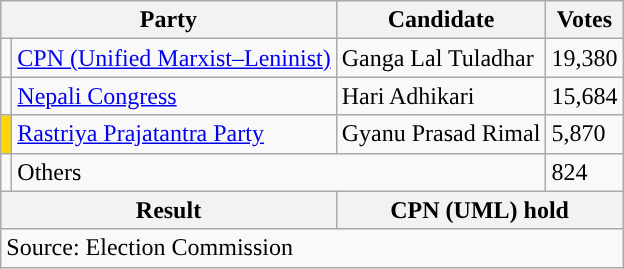<table class="wikitable">
<tr>
<th colspan="2">Party</th>
<th>Candidate</th>
<th>Votes</th>
</tr>
<tr>
<td style="background-color:"></td>
<td><a href='#'>CPN (Unified Marxist–Leninist)</a></td>
<td>Ganga Lal Tuladhar</td>
<td>19,380</td>
</tr>
<tr>
<td style="background-color:"></td>
<td><a href='#'>Nepali Congress</a></td>
<td>Hari Adhikari</td>
<td>15,684</td>
</tr>
<tr>
<td style="background-color:gold"></td>
<td><a href='#'>Rastriya Prajatantra Party</a></td>
<td>Gyanu Prasad Rimal</td>
<td>5,870</td>
</tr>
<tr>
<td></td>
<td colspan="2">Others</td>
<td>824</td>
</tr>
<tr>
<th colspan="2">Result</th>
<th colspan="2">CPN (UML) hold</th>
</tr>
<tr>
<td colspan="4">Source: Election Commission</td>
</tr>
</table>
